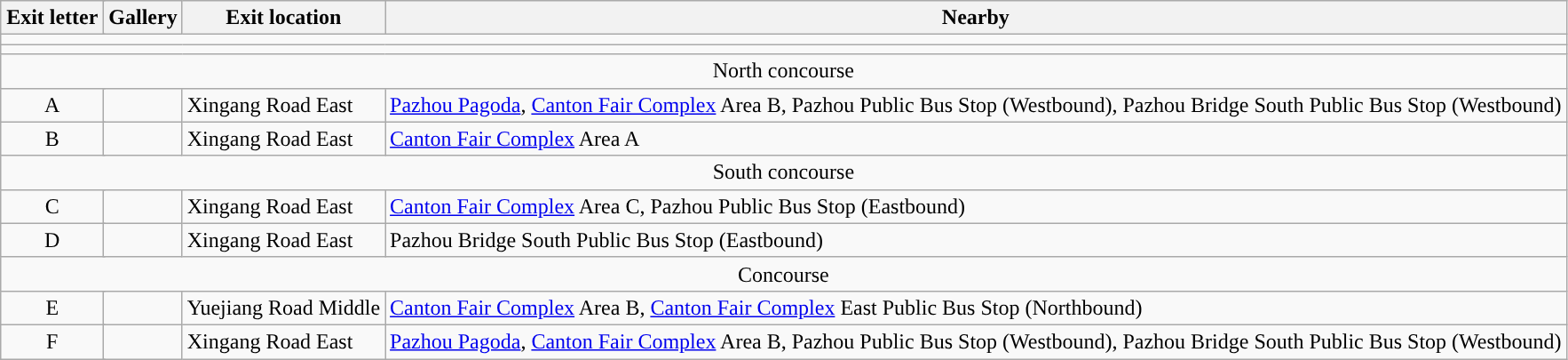<table class="wikitable">
<tr>
<th style="width:70px" colspan="3">Exit letter</th>
<th>Gallery</th>
<th>Exit location</th>
<th>Nearby</th>
</tr>
<tr style="background:#">
<td colspan = "6"></td>
</tr>
<tr style="background:#">
<td colspan = "6"></td>
</tr>
<tr>
<td align="center" colspan="6"> North concourse</td>
</tr>
<tr>
<td align="center" colspan="3">A</td>
<td></td>
<td>Xingang Road East</td>
<td><a href='#'>Pazhou Pagoda</a>, <a href='#'>Canton Fair Complex</a> Area B, Pazhou Public Bus Stop (Westbound), Pazhou Bridge South Public Bus Stop (Westbound)</td>
</tr>
<tr>
<td align="center" colspan="3">B</td>
<td></td>
<td>Xingang Road East</td>
<td><a href='#'>Canton Fair Complex</a> Area A</td>
</tr>
<tr>
<td align="center" colspan="6"> South concourse</td>
</tr>
<tr>
<td align="center" colspan="3">C</td>
<td></td>
<td>Xingang Road East</td>
<td><a href='#'>Canton Fair Complex</a> Area C, Pazhou Public Bus Stop (Eastbound)</td>
</tr>
<tr>
<td align="center" colspan="3">D</td>
<td></td>
<td>Xingang Road East</td>
<td>Pazhou Bridge South Public Bus Stop (Eastbound)</td>
</tr>
<tr>
<td align="center" colspan="6"> Concourse</td>
</tr>
<tr>
<td align="center" colspan="3">E</td>
<td></td>
<td>Yuejiang Road Middle</td>
<td><a href='#'>Canton Fair Complex</a> Area B, <a href='#'>Canton Fair Complex</a> East Public Bus Stop (Northbound)</td>
</tr>
<tr>
<td align="center" colspan="3">F</td>
<td></td>
<td>Xingang Road East</td>
<td><a href='#'>Pazhou Pagoda</a>, <a href='#'>Canton Fair Complex</a> Area B, Pazhou Public Bus Stop (Westbound), Pazhou Bridge South Public Bus Stop (Westbound)</td>
</tr>
</table>
